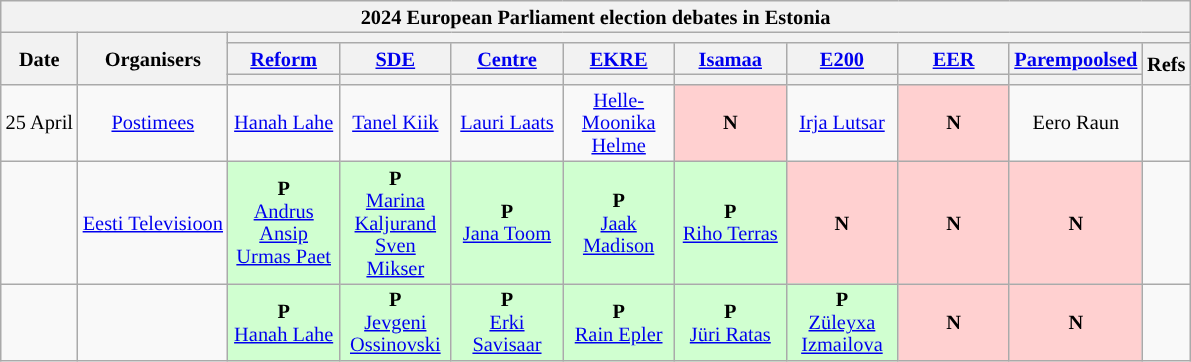<table class="wikitable" style="font-size:85%; line-height:15px; text-align:center;">
<tr>
<th colspan="11">2024 European Parliament election debates in Estonia</th>
</tr>
<tr>
<th rowspan="3">Date</th>
<th rowspan="3">Organisers</th>
<th colspan="9">    </th>
</tr>
<tr>
<th scope="col" style="width:5em"><a href='#'>Reform</a></th>
<th scope="col" style="width:5em"><a href='#'>SDE</a></th>
<th scope="col" style="width:5em"><a href='#'>Centre</a></th>
<th scope="col" style="width:5em"><a href='#'>EKRE</a></th>
<th scope="col" style="width:5em"><a href='#'>Isamaa</a></th>
<th scope="col" style="width:5em"><a href='#'>E200</a></th>
<th scope="col" style="width:5em"><a href='#'>EER</a></th>
<th scope="col" style="width:5em"><a href='#'>Parempoolsed</a></th>
<th rowspan="2">Refs</th>
</tr>
<tr>
<th style="background:"></th>
<th style="background:"></th>
<th style="background:"></th>
<th style="background:"></th>
<th style="background:"></th>
<th style="background:"></th>
<th style="background:"></th>
<th style="background:"></th>
</tr>
<tr>
<td>25 April</td>
<td><a href='#'>Postimees</a></td>
<td><a href='#'>Hanah Lahe</a></td>
<td><a href='#'>Tanel Kiik</a></td>
<td><a href='#'>Lauri Laats</a></td>
<td><a href='#'>Helle-Moonika Helme</a></td>
<td style="background:#FFD0D0"><strong>N</strong></td>
<td><a href='#'>Irja Lutsar</a></td>
<td style="background:#FFD0D0"><strong>N</strong></td>
<td>Eero Raun</td>
<td></td>
</tr>
<tr>
<td></td>
<td><a href='#'>Eesti Televisioon</a></td>
<td style="background:#D0FFD0"><strong>P</strong><br><a href='#'>Andrus Ansip</a><br><a href='#'>Urmas Paet</a></td>
<td style="background:#D0FFD0"><strong>P</strong><br><a href='#'>Marina Kaljurand</a><br><a href='#'>Sven Mikser</a></td>
<td style="background:#D0FFD0"><strong>P</strong><br><a href='#'>Jana Toom</a></td>
<td style="background:#D0FFD0"><strong>P</strong><br><a href='#'>Jaak Madison</a></td>
<td style="background:#D0FFD0"><strong>P</strong><br><a href='#'>Riho Terras</a></td>
<td style="background:#FFD0D0"><strong>N</strong></td>
<td style="background:#FFD0D0"><strong>N</strong></td>
<td style="background:#FFD0D0"><strong>N</strong></td>
<td></td>
</tr>
<tr>
<td></td>
<td><a href='#'></a><br></td>
<td style="background:#D0FFD0"><strong>P</strong><br><a href='#'>Hanah Lahe</a></td>
<td style="background:#D0FFD0"><strong>P</strong><br><a href='#'>Jevgeni Ossinovski</a></td>
<td style="background:#D0FFD0"><strong>P</strong><br><a href='#'>Erki Savisaar</a></td>
<td style="background:#D0FFD0"><strong>P</strong><br><a href='#'>Rain Epler</a></td>
<td style="background:#D0FFD0"><strong>P</strong><br><a href='#'>Jüri Ratas</a></td>
<td style="background:#D0FFD0"><strong>P</strong><br><a href='#'>Züleyxa Izmailova</a></td>
<td style="background:#FFD0D0"><strong>N</strong></td>
<td style="background:#FFD0D0"><strong>N</strong></td>
<td></td>
</tr>
</table>
